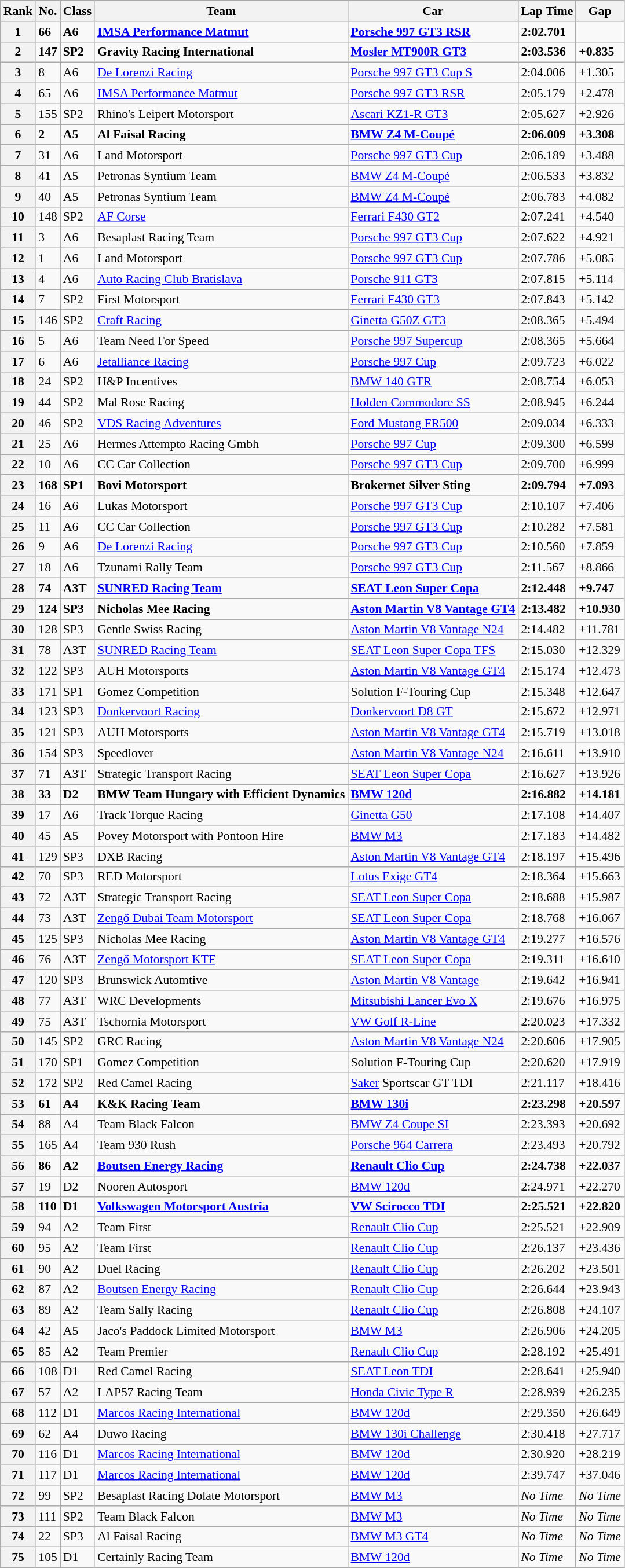<table class="wikitable sortable" style="font-size:90%;">
<tr>
<th>Rank</th>
<th>No.</th>
<th>Class</th>
<th>Team</th>
<th>Car</th>
<th>Lap Time</th>
<th>Gap</th>
</tr>
<tr style="font-weight:bold">
<th>1</th>
<td>66</td>
<td>A6</td>
<td><a href='#'>IMSA Performance Matmut</a></td>
<td><a href='#'>Porsche 997 GT3 RSR</a></td>
<td>2:02.701</td>
<td></td>
</tr>
<tr style="font-weight:bold">
<th>2</th>
<td>147</td>
<td>SP2</td>
<td>Gravity Racing International</td>
<td><a href='#'>Mosler MT900R GT3</a></td>
<td>2:03.536</td>
<td>+0.835</td>
</tr>
<tr>
<th>3</th>
<td>8</td>
<td>A6</td>
<td><a href='#'>De Lorenzi Racing</a></td>
<td><a href='#'>Porsche 997 GT3 Cup S</a></td>
<td>2:04.006</td>
<td>+1.305</td>
</tr>
<tr>
<th>4</th>
<td>65</td>
<td>A6</td>
<td><a href='#'>IMSA Performance Matmut</a></td>
<td><a href='#'>Porsche 997 GT3 RSR</a></td>
<td>2:05.179</td>
<td>+2.478</td>
</tr>
<tr>
<th>5</th>
<td>155</td>
<td>SP2</td>
<td>Rhino's Leipert Motorsport</td>
<td><a href='#'>Ascari KZ1-R GT3</a></td>
<td>2:05.627</td>
<td>+2.926</td>
</tr>
<tr style="font-weight:bold">
<th>6</th>
<td>2</td>
<td>A5</td>
<td>Al Faisal Racing</td>
<td><a href='#'>BMW Z4 M-Coupé</a></td>
<td>2:06.009</td>
<td>+3.308</td>
</tr>
<tr>
<th>7</th>
<td>31</td>
<td>A6</td>
<td>Land Motorsport</td>
<td><a href='#'>Porsche 997 GT3 Cup</a></td>
<td>2:06.189</td>
<td>+3.488</td>
</tr>
<tr>
<th>8</th>
<td>41</td>
<td>A5</td>
<td>Petronas Syntium Team</td>
<td><a href='#'>BMW Z4 M-Coupé</a></td>
<td>2:06.533</td>
<td>+3.832</td>
</tr>
<tr>
<th>9</th>
<td>40</td>
<td>A5</td>
<td>Petronas Syntium Team</td>
<td><a href='#'>BMW Z4 M-Coupé</a></td>
<td>2:06.783</td>
<td>+4.082</td>
</tr>
<tr>
<th>10</th>
<td>148</td>
<td>SP2</td>
<td><a href='#'>AF Corse</a></td>
<td><a href='#'>Ferrari F430 GT2</a></td>
<td>2:07.241</td>
<td>+4.540</td>
</tr>
<tr>
<th>11</th>
<td>3</td>
<td>A6</td>
<td>Besaplast Racing Team</td>
<td><a href='#'>Porsche 997 GT3 Cup</a></td>
<td>2:07.622</td>
<td>+4.921</td>
</tr>
<tr>
<th>12</th>
<td>1</td>
<td>A6</td>
<td>Land Motorsport</td>
<td><a href='#'>Porsche 997 GT3 Cup</a></td>
<td>2:07.786</td>
<td>+5.085</td>
</tr>
<tr>
<th>13</th>
<td>4</td>
<td>A6</td>
<td><a href='#'>Auto Racing Club Bratislava</a></td>
<td><a href='#'>Porsche 911 GT3</a></td>
<td>2:07.815</td>
<td>+5.114</td>
</tr>
<tr>
<th>14</th>
<td>7</td>
<td>SP2</td>
<td>First Motorsport</td>
<td><a href='#'>Ferrari F430 GT3</a></td>
<td>2:07.843</td>
<td>+5.142</td>
</tr>
<tr>
<th>15</th>
<td>146</td>
<td>SP2</td>
<td><a href='#'>Craft Racing</a></td>
<td><a href='#'>Ginetta G50Z GT3</a></td>
<td>2:08.365</td>
<td>+5.494</td>
</tr>
<tr>
<th>16</th>
<td>5</td>
<td>A6</td>
<td>Team Need For Speed</td>
<td><a href='#'>Porsche 997 Supercup</a></td>
<td>2:08.365</td>
<td>+5.664</td>
</tr>
<tr>
<th>17</th>
<td>6</td>
<td>A6</td>
<td><a href='#'>Jetalliance Racing</a></td>
<td><a href='#'>Porsche 997 Cup</a></td>
<td>2:09.723</td>
<td>+6.022</td>
</tr>
<tr>
<th>18</th>
<td>24</td>
<td>SP2</td>
<td>H&P Incentives</td>
<td><a href='#'>BMW 140 GTR</a></td>
<td>2:08.754</td>
<td>+6.053</td>
</tr>
<tr>
<th>19</th>
<td>44</td>
<td>SP2</td>
<td>Mal Rose Racing</td>
<td><a href='#'>Holden Commodore SS</a></td>
<td>2:08.945</td>
<td>+6.244</td>
</tr>
<tr>
<th>20</th>
<td>46</td>
<td>SP2</td>
<td><a href='#'>VDS Racing Adventures</a></td>
<td><a href='#'>Ford Mustang FR500</a></td>
<td>2:09.034</td>
<td>+6.333</td>
</tr>
<tr>
<th>21</th>
<td>25</td>
<td>A6</td>
<td>Hermes Attempto Racing Gmbh</td>
<td><a href='#'>Porsche 997 Cup</a></td>
<td>2:09.300</td>
<td>+6.599</td>
</tr>
<tr>
<th>22</th>
<td>10</td>
<td>A6</td>
<td>CC Car Collection</td>
<td><a href='#'>Porsche 997 GT3 Cup</a></td>
<td>2:09.700</td>
<td>+6.999</td>
</tr>
<tr style="font-weight:bold">
<th>23</th>
<td>168</td>
<td>SP1</td>
<td>Bovi Motorsport</td>
<td>Brokernet Silver Sting</td>
<td>2:09.794</td>
<td>+7.093</td>
</tr>
<tr>
<th>24</th>
<td>16</td>
<td>A6</td>
<td>Lukas Motorsport</td>
<td><a href='#'>Porsche 997 GT3 Cup</a></td>
<td>2:10.107</td>
<td>+7.406</td>
</tr>
<tr>
<th>25</th>
<td>11</td>
<td>A6</td>
<td>CC Car Collection</td>
<td><a href='#'>Porsche 997 GT3 Cup</a></td>
<td>2:10.282</td>
<td>+7.581</td>
</tr>
<tr>
<th>26</th>
<td>9</td>
<td>A6</td>
<td><a href='#'>De Lorenzi Racing</a></td>
<td><a href='#'>Porsche 997 GT3 Cup</a></td>
<td>2:10.560</td>
<td>+7.859</td>
</tr>
<tr>
<th>27</th>
<td>18</td>
<td>A6</td>
<td>Tzunami Rally Team</td>
<td><a href='#'>Porsche 997 GT3 Cup</a></td>
<td>2:11.567</td>
<td>+8.866</td>
</tr>
<tr style="font-weight:bold">
<th>28</th>
<td>74</td>
<td>A3T</td>
<td><a href='#'>SUNRED Racing Team</a></td>
<td><a href='#'>SEAT Leon Super Copa</a></td>
<td>2:12.448</td>
<td>+9.747</td>
</tr>
<tr style="font-weight:bold">
<th>29</th>
<td>124</td>
<td>SP3</td>
<td>Nicholas Mee Racing</td>
<td><a href='#'>Aston Martin V8 Vantage GT4</a></td>
<td>2:13.482</td>
<td>+10.930</td>
</tr>
<tr>
<th>30</th>
<td>128</td>
<td>SP3</td>
<td>Gentle Swiss Racing</td>
<td><a href='#'>Aston Martin V8 Vantage N24</a></td>
<td>2:14.482</td>
<td>+11.781</td>
</tr>
<tr>
<th>31</th>
<td>78</td>
<td>A3T</td>
<td><a href='#'>SUNRED Racing Team</a></td>
<td><a href='#'>SEAT Leon Super Copa TFS</a></td>
<td>2:15.030</td>
<td>+12.329</td>
</tr>
<tr>
<th>32</th>
<td>122</td>
<td>SP3</td>
<td>AUH Motorsports</td>
<td><a href='#'>Aston Martin V8 Vantage GT4</a></td>
<td>2:15.174</td>
<td>+12.473</td>
</tr>
<tr>
<th>33</th>
<td>171</td>
<td>SP1</td>
<td>Gomez Competition</td>
<td>Solution F-Touring Cup</td>
<td>2:15.348</td>
<td>+12.647</td>
</tr>
<tr>
<th>34</th>
<td>123</td>
<td>SP3</td>
<td><a href='#'>Donkervoort Racing</a></td>
<td><a href='#'>Donkervoort D8 GT</a></td>
<td>2:15.672</td>
<td>+12.971</td>
</tr>
<tr>
<th>35</th>
<td>121</td>
<td>SP3</td>
<td>AUH Motorsports</td>
<td><a href='#'>Aston Martin V8 Vantage GT4</a></td>
<td>2:15.719</td>
<td>+13.018</td>
</tr>
<tr>
<th>36</th>
<td>154</td>
<td>SP3</td>
<td>Speedlover</td>
<td><a href='#'>Aston Martin V8 Vantage N24</a></td>
<td>2:16.611</td>
<td>+13.910</td>
</tr>
<tr>
<th>37</th>
<td>71</td>
<td>A3T</td>
<td>Strategic Transport Racing</td>
<td><a href='#'>SEAT Leon Super Copa</a></td>
<td>2:16.627</td>
<td>+13.926</td>
</tr>
<tr style="font-weight:bold">
<th>38</th>
<td>33</td>
<td>D2</td>
<td>BMW Team Hungary with Efficient Dynamics</td>
<td><a href='#'>BMW 120d</a></td>
<td>2:16.882</td>
<td>+14.181</td>
</tr>
<tr>
<th>39</th>
<td>17</td>
<td>A6</td>
<td>Track Torque Racing</td>
<td><a href='#'>Ginetta G50</a></td>
<td>2:17.108</td>
<td>+14.407</td>
</tr>
<tr>
<th>40</th>
<td>45</td>
<td>A5</td>
<td>Povey Motorsport with Pontoon Hire</td>
<td><a href='#'>BMW M3</a></td>
<td>2:17.183</td>
<td>+14.482</td>
</tr>
<tr>
<th>41</th>
<td>129</td>
<td>SP3</td>
<td>DXB Racing</td>
<td><a href='#'>Aston Martin V8 Vantage GT4</a></td>
<td>2:18.197</td>
<td>+15.496</td>
</tr>
<tr>
<th>42</th>
<td>70</td>
<td>SP3</td>
<td>RED Motorsport</td>
<td><a href='#'>Lotus Exige GT4</a></td>
<td>2:18.364</td>
<td>+15.663</td>
</tr>
<tr>
<th>43</th>
<td>72</td>
<td>A3T</td>
<td>Strategic Transport Racing</td>
<td><a href='#'>SEAT Leon Super Copa</a></td>
<td>2:18.688</td>
<td>+15.987</td>
</tr>
<tr>
<th>44</th>
<td>73</td>
<td>A3T</td>
<td><a href='#'>Zengő Dubai Team Motorsport</a></td>
<td><a href='#'>SEAT Leon Super Copa</a></td>
<td>2:18.768</td>
<td>+16.067</td>
</tr>
<tr>
<th>45</th>
<td>125</td>
<td>SP3</td>
<td>Nicholas Mee Racing</td>
<td><a href='#'>Aston Martin V8 Vantage GT4</a></td>
<td>2:19.277</td>
<td>+16.576</td>
</tr>
<tr>
<th>46</th>
<td>76</td>
<td>A3T</td>
<td><a href='#'>Zengő Motorsport KTF</a></td>
<td><a href='#'>SEAT Leon Super Copa</a></td>
<td>2:19.311</td>
<td>+16.610</td>
</tr>
<tr>
<th>47</th>
<td>120</td>
<td>SP3</td>
<td>Brunswick Automtive</td>
<td><a href='#'>Aston Martin V8 Vantage</a></td>
<td>2:19.642</td>
<td>+16.941</td>
</tr>
<tr>
<th>48</th>
<td>77</td>
<td>A3T</td>
<td>WRC Developments</td>
<td><a href='#'>Mitsubishi Lancer Evo X</a></td>
<td>2:19.676</td>
<td>+16.975</td>
</tr>
<tr>
<th>49</th>
<td>75</td>
<td>A3T</td>
<td>Tschornia Motorsport</td>
<td><a href='#'>VW Golf R-Line</a></td>
<td>2:20.023</td>
<td>+17.332</td>
</tr>
<tr>
<th>50</th>
<td>145</td>
<td>SP2</td>
<td>GRC Racing</td>
<td><a href='#'>Aston Martin V8 Vantage N24</a></td>
<td>2:20.606</td>
<td>+17.905</td>
</tr>
<tr>
<th>51</th>
<td>170</td>
<td>SP1</td>
<td>Gomez Competition</td>
<td>Solution F-Touring Cup</td>
<td>2:20.620</td>
<td>+17.919</td>
</tr>
<tr>
<th>52</th>
<td>172</td>
<td>SP2</td>
<td>Red Camel Racing</td>
<td><a href='#'>Saker</a> Sportscar GT TDI</td>
<td>2:21.117</td>
<td>+18.416</td>
</tr>
<tr style="font-weight:bold">
<th>53</th>
<td>61</td>
<td>A4</td>
<td>K&K Racing Team</td>
<td><a href='#'>BMW 130i</a></td>
<td>2:23.298</td>
<td>+20.597</td>
</tr>
<tr>
<th>54</th>
<td>88</td>
<td>A4</td>
<td>Team Black Falcon</td>
<td><a href='#'>BMW Z4 Coupe SI</a></td>
<td>2:23.393</td>
<td>+20.692</td>
</tr>
<tr>
<th>55</th>
<td>165</td>
<td>A4</td>
<td>Team 930 Rush</td>
<td><a href='#'>Porsche 964 Carrera</a></td>
<td>2:23.493</td>
<td>+20.792</td>
</tr>
<tr style="font-weight:bold">
<th>56</th>
<td>86</td>
<td>A2</td>
<td><a href='#'>Boutsen Energy Racing</a></td>
<td><a href='#'>Renault Clio Cup</a></td>
<td>2:24.738</td>
<td>+22.037</td>
</tr>
<tr>
<th>57</th>
<td>19</td>
<td>D2</td>
<td>Nooren Autosport</td>
<td><a href='#'>BMW 120d</a></td>
<td>2:24.971</td>
<td>+22.270</td>
</tr>
<tr style="font-weight:bold">
<th>58</th>
<td>110</td>
<td>D1</td>
<td><a href='#'>Volkswagen Motorsport Austria</a></td>
<td><a href='#'>VW Scirocco TDI</a></td>
<td>2:25.521</td>
<td>+22.820</td>
</tr>
<tr>
<th>59</th>
<td>94</td>
<td>A2</td>
<td>Team First</td>
<td><a href='#'>Renault Clio Cup</a></td>
<td>2:25.521</td>
<td>+22.909</td>
</tr>
<tr>
<th>60</th>
<td>95</td>
<td>A2</td>
<td>Team First</td>
<td><a href='#'>Renault Clio Cup</a></td>
<td>2:26.137</td>
<td>+23.436</td>
</tr>
<tr>
<th>61</th>
<td>90</td>
<td>A2</td>
<td>Duel Racing</td>
<td><a href='#'>Renault Clio Cup</a></td>
<td>2:26.202</td>
<td>+23.501</td>
</tr>
<tr>
<th>62</th>
<td>87</td>
<td>A2</td>
<td><a href='#'>Boutsen Energy Racing</a></td>
<td><a href='#'>Renault Clio Cup</a></td>
<td>2:26.644</td>
<td>+23.943</td>
</tr>
<tr>
<th>63</th>
<td>89</td>
<td>A2</td>
<td>Team Sally Racing</td>
<td><a href='#'>Renault Clio Cup</a></td>
<td>2:26.808</td>
<td>+24.107</td>
</tr>
<tr>
<th>64</th>
<td>42</td>
<td>A5</td>
<td>Jaco's Paddock Limited Motorsport</td>
<td><a href='#'>BMW M3</a></td>
<td>2:26.906</td>
<td>+24.205</td>
</tr>
<tr>
<th>65</th>
<td>85</td>
<td>A2</td>
<td>Team Premier</td>
<td><a href='#'>Renault Clio Cup</a></td>
<td>2:28.192</td>
<td>+25.491</td>
</tr>
<tr>
<th>66</th>
<td>108</td>
<td>D1</td>
<td>Red Camel Racing</td>
<td><a href='#'>SEAT Leon TDI</a></td>
<td>2:28.641</td>
<td>+25.940</td>
</tr>
<tr>
<th>67</th>
<td>57</td>
<td>A2</td>
<td>LAP57 Racing Team</td>
<td><a href='#'>Honda Civic Type R</a></td>
<td>2:28.939</td>
<td>+26.235</td>
</tr>
<tr>
<th>68</th>
<td>112</td>
<td>D1</td>
<td><a href='#'>Marcos Racing International</a></td>
<td><a href='#'>BMW 120d</a></td>
<td>2:29.350</td>
<td>+26.649</td>
</tr>
<tr>
<th>69</th>
<td>62</td>
<td>A4</td>
<td>Duwo Racing</td>
<td><a href='#'>BMW 130i Challenge</a></td>
<td>2:30.418</td>
<td>+27.717</td>
</tr>
<tr>
<th>70</th>
<td>116</td>
<td>D1</td>
<td><a href='#'>Marcos Racing International</a></td>
<td><a href='#'>BMW 120d</a></td>
<td>2.30.920</td>
<td>+28.219</td>
</tr>
<tr>
<th>71</th>
<td>117</td>
<td>D1</td>
<td><a href='#'>Marcos Racing International</a></td>
<td><a href='#'>BMW 120d</a></td>
<td>2:39.747</td>
<td>+37.046</td>
</tr>
<tr>
<th>72</th>
<td>99</td>
<td>SP2</td>
<td>Besaplast Racing Dolate Motorsport</td>
<td><a href='#'>BMW M3</a></td>
<td><em>No Time</em></td>
<td><em>No Time</em></td>
</tr>
<tr>
<th>73</th>
<td>111</td>
<td>SP2</td>
<td>Team Black Falcon</td>
<td><a href='#'>BMW M3</a></td>
<td><em>No Time</em></td>
<td><em>No Time</em></td>
</tr>
<tr>
<th>74</th>
<td>22</td>
<td>SP3</td>
<td>Al Faisal Racing</td>
<td><a href='#'>BMW M3 GT4</a></td>
<td><em>No Time</em></td>
<td><em>No Time</em></td>
</tr>
<tr>
<th>75</th>
<td>105</td>
<td>D1</td>
<td>Certainly Racing Team</td>
<td><a href='#'>BMW 120d</a></td>
<td><em>No Time</em></td>
<td><em>No Time</em></td>
</tr>
</table>
